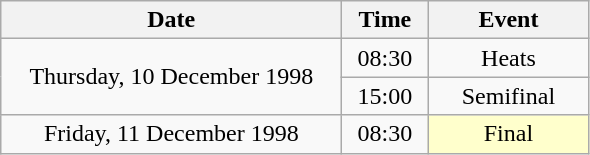<table class = "wikitable" style="text-align:center;">
<tr>
<th width=220>Date</th>
<th width=50>Time</th>
<th width=100>Event</th>
</tr>
<tr>
<td rowspan=2>Thursday, 10 December 1998</td>
<td>08:30</td>
<td>Heats</td>
</tr>
<tr>
<td>15:00</td>
<td>Semifinal</td>
</tr>
<tr>
<td>Friday, 11 December 1998</td>
<td>08:30</td>
<td bgcolor=ffffcc>Final</td>
</tr>
</table>
